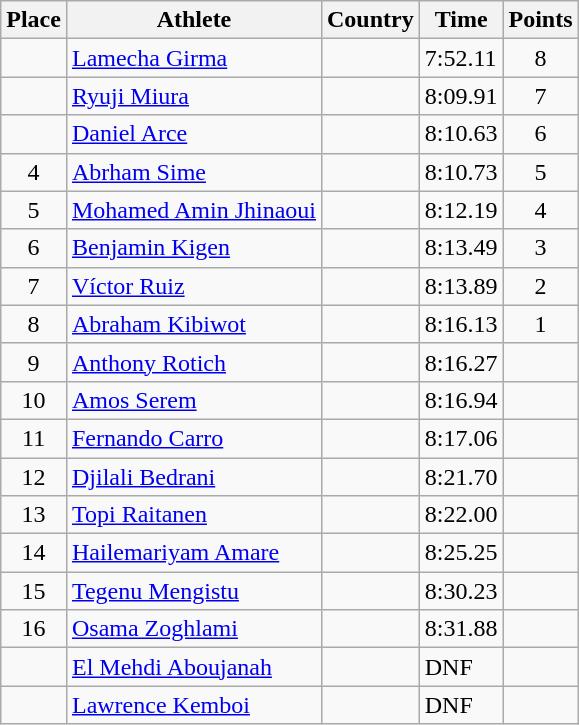<table class="wikitable">
<tr>
<th>Place</th>
<th>Athlete</th>
<th>Country</th>
<th>Time</th>
<th>Points</th>
</tr>
<tr>
<td align=center></td>
<td><a href='#'>Lamecha Girma</a></td>
<td></td>
<td>7:52.11</td>
<td align=center>8</td>
</tr>
<tr>
<td align=center></td>
<td><a href='#'>Ryuji Miura</a></td>
<td></td>
<td>8:09.91</td>
<td align=center>7</td>
</tr>
<tr>
<td align=center></td>
<td><a href='#'>Daniel Arce</a></td>
<td></td>
<td>8:10.63</td>
<td align=center>6</td>
</tr>
<tr>
<td align=center>4</td>
<td><a href='#'>Abrham Sime</a></td>
<td></td>
<td>8:10.73</td>
<td align=center>5</td>
</tr>
<tr>
<td align=center>5</td>
<td><a href='#'>Mohamed Amin Jhinaoui</a></td>
<td></td>
<td>8:12.19</td>
<td align=center>4</td>
</tr>
<tr>
<td align=center>6</td>
<td><a href='#'>Benjamin Kigen</a></td>
<td></td>
<td>8:13.49</td>
<td align=center>3</td>
</tr>
<tr>
<td align=center>7</td>
<td><a href='#'>Víctor Ruiz</a></td>
<td></td>
<td>8:13.89</td>
<td align=center>2</td>
</tr>
<tr>
<td align=center>8</td>
<td><a href='#'>Abraham Kibiwot</a></td>
<td></td>
<td>8:16.13</td>
<td align=center>1</td>
</tr>
<tr>
<td align=center>9</td>
<td><a href='#'>Anthony Rotich</a></td>
<td></td>
<td>8:16.27</td>
<td align=center></td>
</tr>
<tr>
<td align=center>10</td>
<td><a href='#'>Amos Serem</a></td>
<td></td>
<td>8:16.94</td>
<td align=center></td>
</tr>
<tr>
<td align=center>11</td>
<td><a href='#'>Fernando Carro</a></td>
<td></td>
<td>8:17.06</td>
<td align=center></td>
</tr>
<tr>
<td align=center>12</td>
<td><a href='#'>Djilali Bedrani</a></td>
<td></td>
<td>8:21.70</td>
<td align=center></td>
</tr>
<tr>
<td align=center>13</td>
<td><a href='#'>Topi Raitanen</a></td>
<td></td>
<td>8:22.00</td>
<td align=center></td>
</tr>
<tr>
<td align=center>14</td>
<td><a href='#'>Hailemariyam Amare</a></td>
<td></td>
<td>8:25.25</td>
<td align=center></td>
</tr>
<tr>
<td align=center>15</td>
<td><a href='#'>Tegenu Mengistu</a></td>
<td></td>
<td>8:30.23</td>
<td align=center></td>
</tr>
<tr>
<td align=center>16</td>
<td><a href='#'>Osama Zoghlami</a></td>
<td></td>
<td>8:31.88</td>
<td align=center></td>
</tr>
<tr>
<td align=center></td>
<td><a href='#'>El Mehdi Aboujanah</a></td>
<td></td>
<td>DNF</td>
<td align=center></td>
</tr>
<tr>
<td align=center></td>
<td><a href='#'>Lawrence Kemboi</a></td>
<td></td>
<td>DNF</td>
<td align=center></td>
</tr>
</table>
